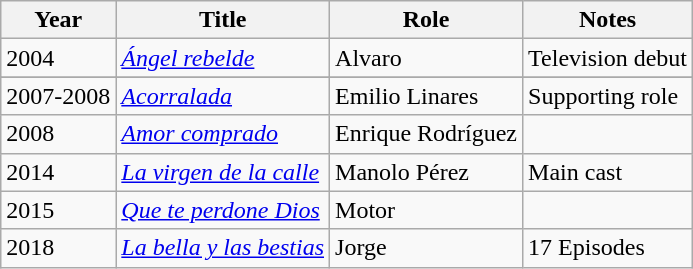<table class="wikitable sortable">
<tr>
<th>Year</th>
<th>Title</th>
<th>Role</th>
<th>Notes</th>
</tr>
<tr>
<td>2004</td>
<td><em><a href='#'>Ángel rebelde</a></em></td>
<td>Alvaro</td>
<td>Television debut</td>
</tr>
<tr>
</tr>
<tr>
<td>2007-2008</td>
<td><em><a href='#'>Acorralada</a></em></td>
<td>Emilio Linares</td>
<td>Supporting role</td>
</tr>
<tr>
<td>2008</td>
<td><em><a href='#'>Amor comprado</a></em></td>
<td>Enrique Rodríguez</td>
<td></td>
</tr>
<tr>
<td>2014</td>
<td><em><a href='#'>La virgen de la calle</a></em></td>
<td>Manolo Pérez</td>
<td>Main cast</td>
</tr>
<tr>
<td>2015</td>
<td><em><a href='#'>Que te perdone Dios</a></em></td>
<td>Motor</td>
<td></td>
</tr>
<tr>
<td>2018</td>
<td><em><a href='#'>La bella y las bestias</a></em></td>
<td>Jorge</td>
<td>17 Episodes</td>
</tr>
</table>
